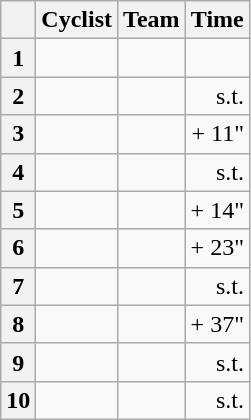<table class="wikitable">
<tr>
<th></th>
<th>Cyclist</th>
<th>Team</th>
<th>Time</th>
</tr>
<tr>
<th>1</th>
<td></td>
<td></td>
<td align="right"></td>
</tr>
<tr>
<th>2</th>
<td></td>
<td></td>
<td align="right">s.t.</td>
</tr>
<tr>
<th>3</th>
<td></td>
<td></td>
<td align="right">+ 11"</td>
</tr>
<tr>
<th>4</th>
<td></td>
<td></td>
<td align="right">s.t.</td>
</tr>
<tr>
<th>5</th>
<td></td>
<td></td>
<td align="right">+ 14"</td>
</tr>
<tr>
<th>6</th>
<td></td>
<td></td>
<td align="right">+ 23"</td>
</tr>
<tr>
<th>7</th>
<td></td>
<td></td>
<td align="right">s.t.</td>
</tr>
<tr>
<th>8</th>
<td></td>
<td></td>
<td align="right">+ 37"</td>
</tr>
<tr>
<th>9</th>
<td></td>
<td></td>
<td align="right">s.t.</td>
</tr>
<tr>
<th>10</th>
<td></td>
<td></td>
<td align="right">s.t.</td>
</tr>
</table>
